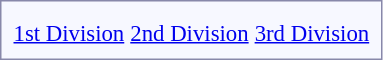<table style="border:1px solid #8888aa; background-color:#f7f8ff; padding:5px; font-size:95%; float: left; margin: 0px 12px 12px 0px;">
<tr>
<td align="center"></td>
<td></td>
<td></td>
</tr>
<tr>
<td align="center"><a href='#'>1st Division</a></td>
<td align="center"><a href='#'>2nd Division</a></td>
<td align="center"><a href='#'>3rd Division</a></td>
</tr>
</table>
